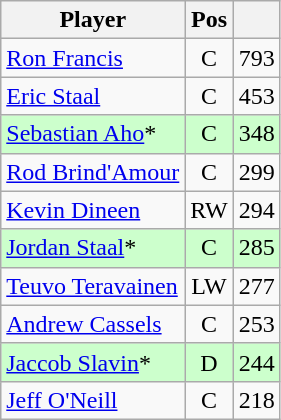<table class="wikitable" style="text-align:center; float:left; margin-right:1em;">
<tr>
<th>Player</th>
<th>Pos</th>
<th></th>
</tr>
<tr>
<td style="text-align:left;"><a href='#'>Ron Francis</a></td>
<td>C</td>
<td>793</td>
</tr>
<tr>
<td style="text-align:left;"><a href='#'>Eric Staal</a></td>
<td>C</td>
<td>453</td>
</tr>
<tr style="background:#cfc;">
<td style="text-align:left;"><a href='#'>Sebastian Aho</a>*</td>
<td>C</td>
<td>348</td>
</tr>
<tr>
<td style="text-align:left;"><a href='#'>Rod Brind'Amour</a></td>
<td>C</td>
<td>299</td>
</tr>
<tr>
<td style="text-align:left;"><a href='#'>Kevin Dineen</a></td>
<td>RW</td>
<td>294</td>
</tr>
<tr style="background:#cfc;">
<td style="text-align:left;"><a href='#'>Jordan Staal</a>*</td>
<td>C</td>
<td>285</td>
</tr>
<tr>
<td style="text-align:left;"><a href='#'>Teuvo Teravainen</a></td>
<td>LW</td>
<td>277</td>
</tr>
<tr>
<td style="text-align:left;"><a href='#'>Andrew Cassels</a></td>
<td>C</td>
<td>253</td>
</tr>
<tr style="background:#cfc;">
<td style="text-align:left;"><a href='#'>Jaccob Slavin</a>*</td>
<td>D</td>
<td>244</td>
</tr>
<tr>
<td style="text-align:left;"><a href='#'>Jeff O'Neill</a></td>
<td>C</td>
<td>218</td>
</tr>
</table>
